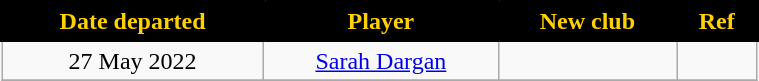<table class="wikitable" style="text-align:center; font-size:100%; width:40%">
<tr>
<th style="background:black; color:#FED102; border: solid black 2px;">Date departed</th>
<th style="background:black; color:#FED102; border: solid black 2px;">Player</th>
<th style="background:black; color:#FED102; border: solid black 2px;">New club</th>
<th style="background:black; color:#FED102; border: solid black 2px;">Ref</th>
</tr>
<tr>
<td>27 May 2022</td>
<td><a href='#'>Sarah Dargan</a></td>
<td></td>
<td></td>
</tr>
<tr>
</tr>
</table>
